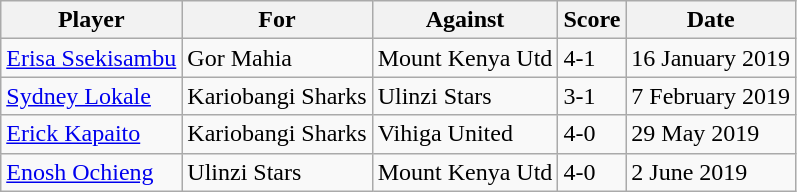<table class="wikitable">
<tr>
<th>Player</th>
<th>For</th>
<th>Against</th>
<th>Score</th>
<th>Date</th>
</tr>
<tr>
<td> <a href='#'>Erisa Ssekisambu</a></td>
<td>Gor Mahia</td>
<td>Mount Kenya Utd</td>
<td>4-1</td>
<td>16 January 2019</td>
</tr>
<tr>
<td> <a href='#'>Sydney Lokale</a></td>
<td>Kariobangi Sharks</td>
<td>Ulinzi Stars</td>
<td>3-1</td>
<td>7 February 2019</td>
</tr>
<tr>
<td> <a href='#'>Erick Kapaito</a></td>
<td>Kariobangi Sharks</td>
<td>Vihiga United</td>
<td>4-0</td>
<td>29 May 2019</td>
</tr>
<tr>
<td> <a href='#'>Enosh Ochieng</a></td>
<td>Ulinzi Stars</td>
<td>Mount Kenya Utd</td>
<td>4-0</td>
<td>2 June 2019</td>
</tr>
</table>
